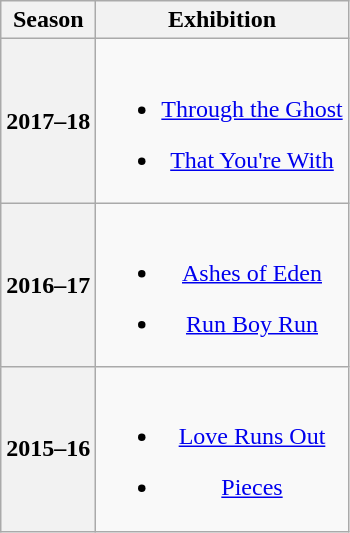<table class=wikitable style=text-align:center>
<tr>
<th>Season</th>
<th>Exhibition</th>
</tr>
<tr>
<th>2017–18</th>
<td><br><ul><li><a href='#'>Through the Ghost</a> </li></ul><ul><li><a href='#'>That You're With</a> </li></ul></td>
</tr>
<tr>
<th>2016–17</th>
<td><br><ul><li><a href='#'>Ashes of Eden</a> </li></ul><ul><li><a href='#'>Run Boy Run</a> </li></ul></td>
</tr>
<tr>
<th>2015–16</th>
<td><br><ul><li><a href='#'>Love Runs Out</a> </li></ul><ul><li><a href='#'>Pieces</a> </li></ul></td>
</tr>
</table>
